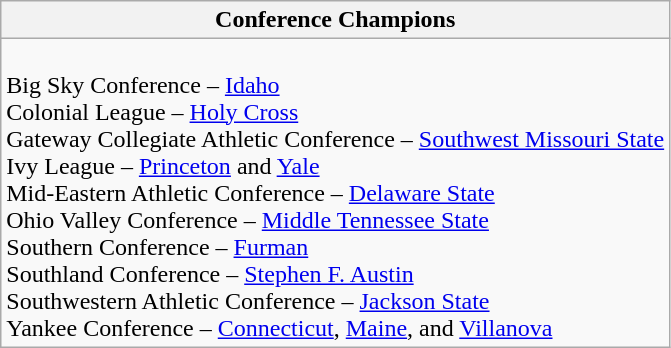<table class="wikitable">
<tr>
<th>Conference Champions</th>
</tr>
<tr>
<td><br>Big Sky Conference – <a href='#'>Idaho</a><br>
Colonial League – <a href='#'>Holy Cross</a><br>
Gateway Collegiate Athletic Conference –  <a href='#'>Southwest Missouri State</a><br>
Ivy League – <a href='#'>Princeton</a> and <a href='#'>Yale</a><br>
Mid-Eastern Athletic Conference – <a href='#'>Delaware State</a><br>
Ohio Valley Conference – <a href='#'>Middle Tennessee State</a><br>
Southern Conference – <a href='#'>Furman</a><br>
Southland Conference – <a href='#'>Stephen F. Austin</a><br>
Southwestern Athletic Conference – <a href='#'>Jackson State</a><br>
Yankee Conference –  <a href='#'>Connecticut</a>, <a href='#'>Maine</a>, and <a href='#'>Villanova</a></td>
</tr>
</table>
